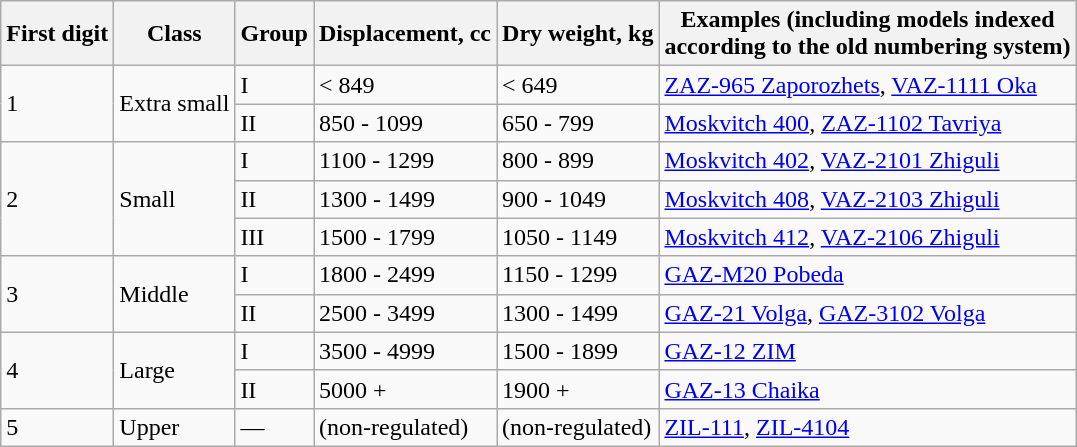<table class="wikitable">
<tr>
<th>First digit</th>
<th>Class</th>
<th>Group</th>
<th>Displacement, cc</th>
<th>Dry weight, kg</th>
<th>Examples (including models indexed<br> according to the old numbering system)</th>
</tr>
<tr>
<td rowspan="2">1</td>
<td rowspan="2">Extra small</td>
<td>I</td>
<td>< 849</td>
<td>< 649</td>
<td><a href='#'>ZAZ-965 Zaporozhets</a>, <a href='#'>VAZ-1111 Oka</a></td>
</tr>
<tr>
<td>II</td>
<td>850 - 1099</td>
<td>650 - 799</td>
<td><a href='#'>Moskvitch 400</a>, <a href='#'>ZAZ-1102 Tavriya</a></td>
</tr>
<tr>
<td rowspan="3">2</td>
<td rowspan="3">Small</td>
<td>I</td>
<td>1100 - 1299</td>
<td>800 - 899</td>
<td><a href='#'>Moskvitch 402</a>, <a href='#'>VAZ-2101 Zhiguli</a></td>
</tr>
<tr>
<td>II</td>
<td>1300 - 1499</td>
<td>900 - 1049</td>
<td><a href='#'>Moskvitch 408</a>, <a href='#'>VAZ-2103 Zhiguli</a></td>
</tr>
<tr>
<td>III</td>
<td>1500 - 1799</td>
<td>1050 - 1149</td>
<td><a href='#'>Moskvitch 412</a>, <a href='#'>VAZ-2106 Zhiguli</a></td>
</tr>
<tr>
<td rowspan="2">3</td>
<td rowspan="2">Middle</td>
<td>I</td>
<td>1800 - 2499</td>
<td>1150 - 1299</td>
<td><a href='#'>GAZ-M20 Pobeda</a></td>
</tr>
<tr>
<td>II</td>
<td>2500 - 3499</td>
<td>1300 - 1499</td>
<td><a href='#'>GAZ-21 Volga</a>, <a href='#'>GAZ-3102 Volga</a></td>
</tr>
<tr>
<td rowspan="2">4</td>
<td rowspan="2">Large</td>
<td>I</td>
<td>3500 - 4999</td>
<td>1500 - 1899</td>
<td><a href='#'>GAZ-12 ZIM</a></td>
</tr>
<tr>
<td>II</td>
<td>5000 +</td>
<td>1900 +</td>
<td><a href='#'>GAZ-13 Chaika</a></td>
</tr>
<tr>
<td>5</td>
<td>Upper</td>
<td>—</td>
<td>(non-regulated)</td>
<td>(non-regulated)</td>
<td><a href='#'>ZIL-111</a>, <a href='#'>ZIL-4104</a></td>
</tr>
</table>
